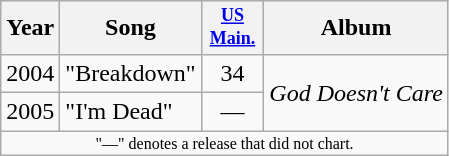<table class="wikitable">
<tr>
<th>Year</th>
<th>Song</th>
<th style="width:3em;font-size:75%"><a href='#'>US<br>Main.</a><br></th>
<th>Album</th>
</tr>
<tr>
<td>2004</td>
<td>"Breakdown"</td>
<td align="center">34</td>
<td rowspan="2"><em>God Doesn't Care</em></td>
</tr>
<tr>
<td>2005</td>
<td>"I'm Dead"</td>
<td align="center">—</td>
</tr>
<tr>
<td align="center" colspan="6" style="font-size: 8pt">"—" denotes a release that did not chart.</td>
</tr>
</table>
